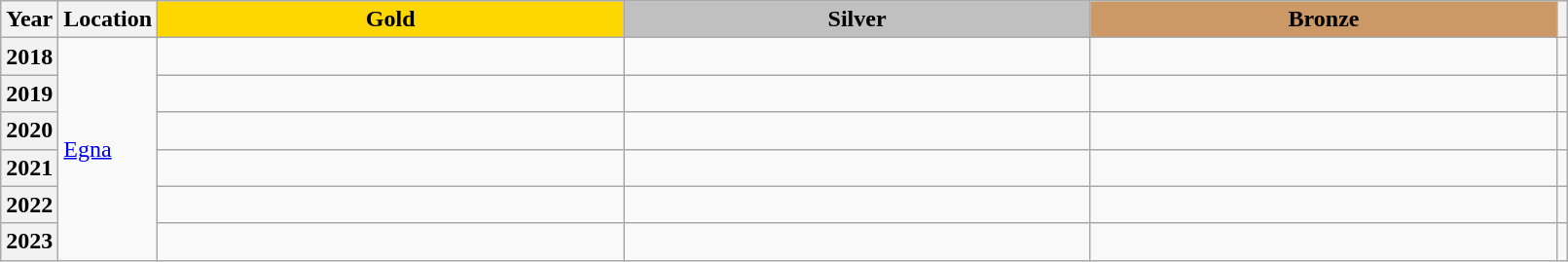<table class="wikitable unsortable" style="text-align:left; width:85%">
<tr>
<th scope="col" style="text-align:center">Year</th>
<th scope="col" style="text-align:center">Location</th>
<td scope="col" style="text-align:center; width:30%; background:gold"><strong>Gold</strong></td>
<td scope="col" style="text-align:center; width:30%; background:silver"><strong>Silver</strong></td>
<td scope="col" style="text-align:center; width:30%; background:#c96"><strong>Bronze</strong></td>
<th scope="col" style="text-align:center"></th>
</tr>
<tr>
<th scope="row" style="text-align:left">2018</th>
<td rowspan="6"><a href='#'>Egna</a></td>
<td></td>
<td></td>
<td></td>
<td></td>
</tr>
<tr>
<th scope="row" style="text-align:left">2019</th>
<td></td>
<td></td>
<td></td>
<td></td>
</tr>
<tr>
<th scope="row" style="text-align:left">2020</th>
<td></td>
<td></td>
<td></td>
<td></td>
</tr>
<tr>
<th scope="row" style="text-align:left">2021</th>
<td></td>
<td></td>
<td></td>
<td></td>
</tr>
<tr>
<th scope="row" style="text-align:left">2022</th>
<td></td>
<td></td>
<td></td>
<td></td>
</tr>
<tr>
<th scope="row" style="text-align:left">2023</th>
<td></td>
<td></td>
<td></td>
<td></td>
</tr>
</table>
